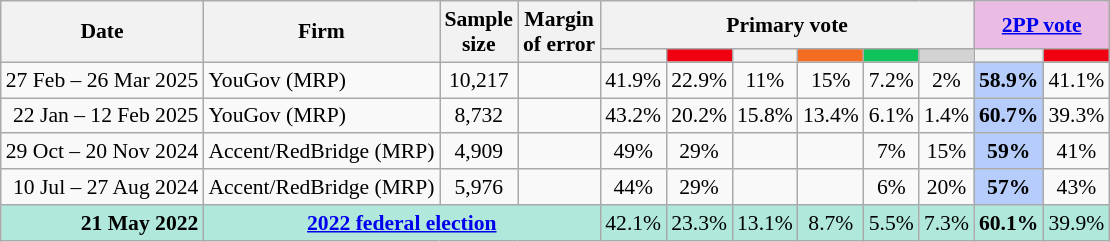<table class="nowrap wikitable tpl-blanktable" style=text-align:center;font-size:90%>
<tr>
<th rowspan=2>Date</th>
<th rowspan=2>Firm</th>
<th rowspan=2>Sample<br>size</th>
<th rowspan=2>Margin<br>of error</th>
<th colspan=6>Primary vote</th>
<th colspan=2 class=unsortable style=background:#ebbce3><a href='#'>2PP vote</a></th>
</tr>
<tr>
<th style=background:></th>
<th class="unsortable" style="background:#F00011"></th>
<th class=unsortable style=background:></th>
<th class=unsortable style=background:#f36c21></th>
<th class=unsortable style=background:#10C25B></th>
<th class=unsortable style=background:lightgray></th>
<th style=background:></th>
<th class="unsortable" style="background:#F00011"></th>
</tr>
<tr>
<td align=right>27 Feb – 26 Mar 2025</td>
<td align=left>YouGov (MRP)</td>
<td>10,217</td>
<td></td>
<td>41.9%</td>
<td>22.9%</td>
<td>11%</td>
<td>15%</td>
<td>7.2%</td>
<td>2%</td>
<th style="background:#B6CDFB">58.9%</th>
<td>41.1%</td>
</tr>
<tr>
<td align=right>22 Jan – 12 Feb 2025</td>
<td align=left>YouGov (MRP)</td>
<td>8,732</td>
<td></td>
<td>43.2%</td>
<td>20.2%</td>
<td>15.8%</td>
<td>13.4%</td>
<td>6.1%</td>
<td>1.4%</td>
<th style="background:#B6CDFB">60.7%</th>
<td>39.3%</td>
</tr>
<tr>
<td align=right>29 Oct – 20 Nov 2024</td>
<td align=left>Accent/RedBridge (MRP)</td>
<td>4,909</td>
<td></td>
<td>49%</td>
<td>29%</td>
<td></td>
<td></td>
<td>7%</td>
<td>15%</td>
<th style="background:#B6CDFB">59%</th>
<td>41%</td>
</tr>
<tr>
<td align=right>10 Jul – 27 Aug 2024</td>
<td align=left>Accent/RedBridge (MRP)</td>
<td>5,976</td>
<td></td>
<td>44%</td>
<td>29%</td>
<td></td>
<td></td>
<td>6%</td>
<td>20%</td>
<th style="background:#B6CDFB">57%</th>
<td>43%</td>
</tr>
<tr style=background:#b0e9db>
<td style=text-align:right data-sort-value=21-May-2022><strong>21 May 2022</strong></td>
<td colspan=3 style=text-align:center><strong><a href='#'>2022 federal election</a></strong></td>
<td>42.1%</td>
<td>23.3%</td>
<td>13.1%</td>
<td>8.7%</td>
<td>5.5%</td>
<td>7.3%</td>
<td><strong>60.1%</strong></td>
<td>39.9%</td>
</tr>
</table>
